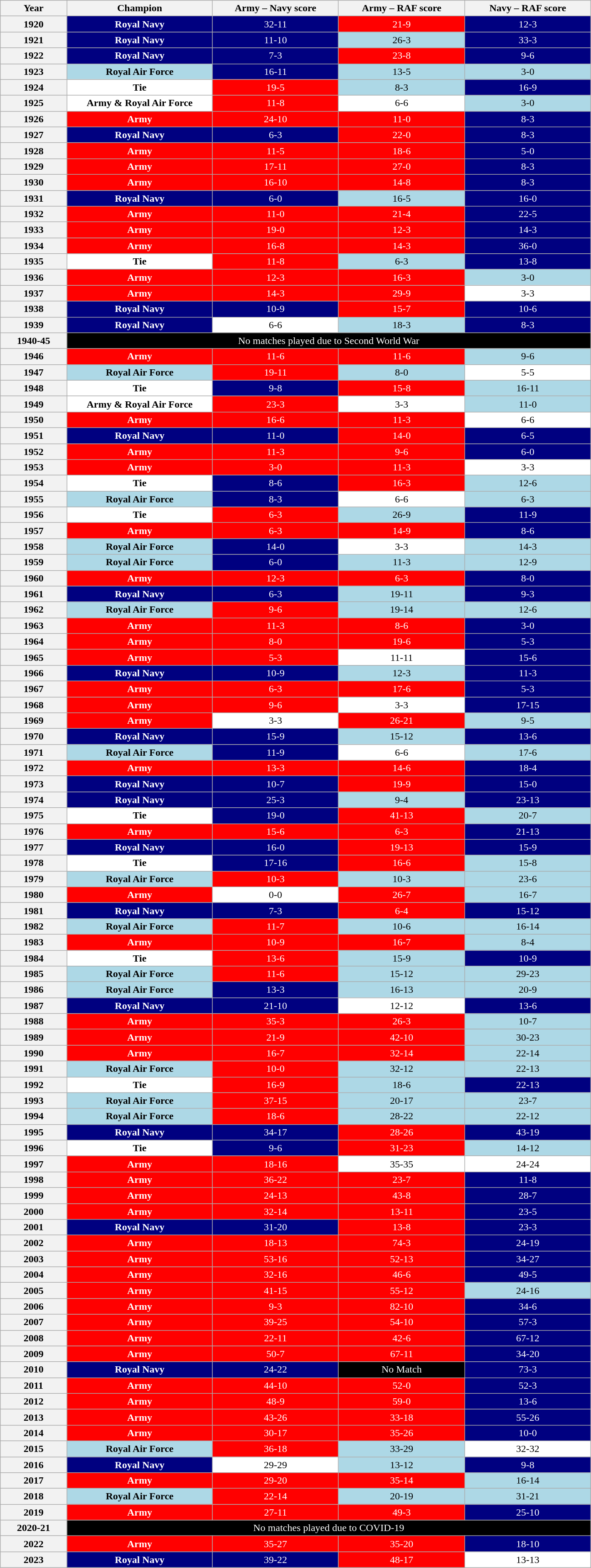<table class="wikitable" width="75%" style="margin: 1em auto 1em auto">
<tr>
<th width="2%">Year</th>
<th width="5%">Champion</th>
<th width="5%">Army – Navy score</th>
<th width="5%">Army – RAF score</th>
<th width="5%">Navy – RAF score</th>
</tr>
<tr>
<th>1920</th>
<td style="background: navy; color: white; text-align:center;"><strong>Royal Navy</strong></td>
<td style="background: navy; color: white; text-align:center;">32-11</td>
<td style="background: red; color: white; text-align:center;">21-9</td>
<td style="background: navy; color: white; text-align:center;">12-3</td>
</tr>
<tr>
<th>1921</th>
<td style="background: navy; color: white; text-align:center;"><strong>Royal Navy</strong></td>
<td style="background: navy; color: white; text-align:center;">11-10</td>
<td style="background: #ADD8E6; color: black; text-align:center;">26-3</td>
<td style="background: navy; color: white; text-align:center;">33-3</td>
</tr>
<tr>
<th>1922</th>
<td style="background: navy; color: white; text-align:center;"><strong>Royal Navy</strong></td>
<td style="background: navy; color: white; text-align:center;">7-3</td>
<td style="background: red; color: white; text-align:center;">23-8</td>
<td style="background: navy; color: white; text-align:center;">9-6</td>
</tr>
<tr>
<th>1923</th>
<td style="background: #ADD8E6; color: black; text-align:center;"><strong>Royal Air Force</strong></td>
<td style="background: navy; color: white; text-align:center;">16-11</td>
<td style="background: #ADD8E6; color: black; text-align:center;">13-5</td>
<td style="background: #ADD8E6; color: black; text-align:center;">3-0</td>
</tr>
<tr>
<th>1924</th>
<td style="background: white; color: black; text-align:center;"><strong>Tie</strong></td>
<td style="background: red; color: white; text-align:center;">19-5</td>
<td style="background: #ADD8E6; color: black; text-align:center;">8-3</td>
<td style="background: navy; color: white; text-align:center;">16-9</td>
</tr>
<tr>
<th>1925</th>
<td style="background: white; color: black; text-align:center;"><strong>Army & Royal Air Force</strong></td>
<td style="background: red; color: white; text-align:center;">11-8</td>
<td style="background: white; color: black; text-align:center;">6-6</td>
<td style="background: #ADD8E6; color: black; text-align:center;">3-0</td>
</tr>
<tr>
<th>1926</th>
<td style="background: red; color: white; text-align:center;"><strong>Army</strong></td>
<td style="background: red; color: white; text-align:center;">24-10</td>
<td style="background: red; color: white; text-align:center;">11-0</td>
<td style="background: navy; color: white; text-align:center;">8-3</td>
</tr>
<tr>
<th>1927</th>
<td style="background: navy; color: white; text-align:center;"><strong>Royal Navy</strong></td>
<td style="background: navy; color: white; text-align:center;">6-3</td>
<td style="background: red; color: white; text-align:center;">22-0</td>
<td style="background: navy; color: white; text-align:center;">8-3</td>
</tr>
<tr>
<th>1928</th>
<td style="background: red; color: white; text-align:center;"><strong>Army</strong></td>
<td style="background: red; color: white; text-align:center;">11-5</td>
<td style="background: red; color: white; text-align:center;">18-6</td>
<td style="background: navy; color: white; text-align:center;">5-0</td>
</tr>
<tr>
<th>1929</th>
<td style="background: red; color: white; text-align:center;"><strong>Army</strong></td>
<td style="background: red; color: white; text-align:center;">17-11</td>
<td style="background: red; color: white; text-align:center;">27-0</td>
<td style="background: navy; color: white; text-align:center;">8-3</td>
</tr>
<tr>
<th>1930</th>
<td style="background: red; color: white; text-align:center;"><strong>Army</strong></td>
<td style="background: red; color: white; text-align:center;">16-10</td>
<td style="background: red; color: white; text-align:center;">14-8</td>
<td style="background: navy; color: white; text-align:center;">8-3</td>
</tr>
<tr>
<th>1931</th>
<td style="background: navy; color: white; text-align:center;"><strong>Royal Navy</strong></td>
<td style="background: navy; color: white; text-align:center;">6-0</td>
<td style="background: #ADD8E6; color: black; text-align:center;">16-5</td>
<td style="background: navy; color: white; text-align:center;">16-0</td>
</tr>
<tr>
<th>1932</th>
<td style="background: red; color: white; text-align:center;"><strong>Army</strong></td>
<td style="background: red; color: white; text-align:center;">11-0</td>
<td style="background: red; color: white; text-align:center;">21-4</td>
<td style="background: navy; color: white; text-align:center;">22-5</td>
</tr>
<tr>
<th>1933</th>
<td style="background: red; color: white; text-align:center;"><strong>Army</strong></td>
<td style="background: red; color: white; text-align:center;">19-0</td>
<td style="background: red; color: white; text-align:center;">12-3</td>
<td style="background: navy; color: white; text-align:center;">14-3</td>
</tr>
<tr>
<th>1934</th>
<td style="background: red; color: white; text-align:center;"><strong>Army</strong></td>
<td style="background: red; color: white; text-align:center;">16-8</td>
<td style="background: red; color: white; text-align:center;">14-3</td>
<td style="background: navy; color: white; text-align:center;">36-0</td>
</tr>
<tr>
<th>1935</th>
<td style="background: white; color: black; text-align:center;"><strong>Tie</strong></td>
<td style="background: red; color: white; text-align:center;">11-8</td>
<td style="background: #ADD8E6; color: black; text-align:center;">6-3</td>
<td style="background: navy; color: white; text-align:center;">13-8</td>
</tr>
<tr>
<th>1936</th>
<td style="background: red; color: white; text-align:center;"><strong>Army</strong></td>
<td style="background: red; color: white; text-align:center;">12-3</td>
<td style="background: red; color: white; text-align:center;">16-3</td>
<td style="background: #ADD8E6; color: black; text-align:center;">3-0</td>
</tr>
<tr>
<th>1937</th>
<td style="background: red; color: white; text-align:center;"><strong>Army</strong></td>
<td style="background: red; color: white; text-align:center;">14-3</td>
<td style="background: red; color: white; text-align:center;">29-9</td>
<td style="background: white; color: black; text-align:center;">3-3</td>
</tr>
<tr>
<th>1938</th>
<td style="background: navy; color: white; text-align:center;"><strong>Royal Navy</strong></td>
<td style="background: navy; color: white; text-align:center;">10-9</td>
<td style="background: red; color: white; text-align:center;">15-7</td>
<td style="background: navy; color: white; text-align:center;">10-6</td>
</tr>
<tr>
<th>1939</th>
<td style="background: navy; color: white; text-align:center;"><strong>Royal Navy</strong></td>
<td style="background: white; color: black; text-align:center;">6-6</td>
<td style="background: #ADD8E6; color: black; text-align:center;">18-3</td>
<td style="background: navy; color: white; text-align:center;">8-3</td>
</tr>
<tr>
<th>1940-45</th>
<td colspan="4" style="background: black; color: white; text-align:center;">No matches played due to Second World War</td>
</tr>
<tr>
<th>1946</th>
<td style="background: red; color: white; text-align:center;"><strong>Army</strong></td>
<td style="background: red; color: white; text-align:center;">11-6</td>
<td style="background: red; color: white; text-align:center;">11-6</td>
<td style="background: #ADD8E6; color: black; text-align:center;">9-6</td>
</tr>
<tr>
<th>1947</th>
<td style="background: #ADD8E6; color: black; text-align:center;"><strong>Royal Air Force</strong></td>
<td style="background: red; color: white; text-align:center;">19-11</td>
<td style="background: #ADD8E6; color: black; text-align:center;">8-0</td>
<td style="background: white; color: black; text-align:center;">5-5</td>
</tr>
<tr>
<th>1948</th>
<td style="background: white; color: black; text-align:center;"><strong>Tie</strong></td>
<td style="background: navy; color: white; text-align:center;">9-8</td>
<td style="background: red; color: white; text-align:center;">15-8</td>
<td style="background: #ADD8E6; color: black; text-align:center;">16-11</td>
</tr>
<tr>
<th>1949</th>
<td style="background: white; color: black; text-align:center;"><strong>Army & Royal Air Force</strong></td>
<td style="background: red; color: white; text-align:center;">23-3</td>
<td style="background: white; color: black; text-align:center;">3-3</td>
<td style="background: #ADD8E6; color: black; text-align:center;">11-0</td>
</tr>
<tr>
<th>1950</th>
<td style="background: red; color: white; text-align:center;"><strong>Army</strong></td>
<td style="background: red; color: white; text-align:center;">16-6</td>
<td style="background: red; color: white; text-align:center;">11-3</td>
<td style="background: white; color: black; text-align:center;">6-6</td>
</tr>
<tr>
<th>1951</th>
<td style="background: navy; color: white; text-align:center;"><strong>Royal Navy</strong></td>
<td style="background: navy; color: white; text-align:center;">11-0</td>
<td style="background: red; color: white; text-align:center;">14-0</td>
<td style="background: navy; color: white; text-align:center;">6-5</td>
</tr>
<tr>
<th>1952</th>
<td style="background: red; color: white; text-align:center;"><strong>Army</strong></td>
<td style="background: red; color: white; text-align:center;">11-3</td>
<td style="background: red; color: white; text-align:center;">9-6</td>
<td style="background: navy; color: white; text-align:center;">6-0</td>
</tr>
<tr>
<th>1953</th>
<td style="background: red; color: white; text-align:center;"><strong>Army</strong></td>
<td style="background: red; color: white; text-align:center;">3-0</td>
<td style="background: red; color: white; text-align:center;">11-3</td>
<td style="background: white; color: black; text-align:center;">3-3</td>
</tr>
<tr>
<th>1954</th>
<td style="background: white; color: black; text-align:center;"><strong>Tie</strong></td>
<td style="background: navy; color: white; text-align:center;">8-6</td>
<td style="background: red; color: white; text-align:center;">16-3</td>
<td style="background: #ADD8E6; color: black; text-align:center;">12-6</td>
</tr>
<tr>
<th>1955</th>
<td style="background: #ADD8E6; color: black; text-align:center;"><strong>Royal Air Force</strong></td>
<td style="background: navy; color: white; text-align:center;">8-3</td>
<td style="background: white; color: black; text-align:center;">6-6</td>
<td style="background: #ADD8E6; color: black; text-align:center;">6-3</td>
</tr>
<tr>
<th>1956</th>
<td style="background: white; color: black; text-align:center;"><strong>Tie</strong></td>
<td style="background: red; color: white; text-align:center;">6-3</td>
<td style="background: #ADD8E6; color: black; text-align:center;">26-9</td>
<td style="background: navy; color: white; text-align:center;">11-9</td>
</tr>
<tr>
<th>1957</th>
<td style="background: red; color: white; text-align:center;"><strong>Army</strong></td>
<td style="background: red; color: white; text-align:center;">6-3</td>
<td style="background: red; color: white; text-align:center;">14-9</td>
<td style="background: navy; color: white; text-align:center;">8-6</td>
</tr>
<tr>
<th>1958</th>
<td style="background: #ADD8E6; color: black; text-align:center;"><strong>Royal Air Force</strong></td>
<td style="background: navy; color: white; text-align:center;">14-0</td>
<td style="background: white; color: black; text-align:center;">3-3</td>
<td style="background: #ADD8E6; color: black; text-align:center;">14-3</td>
</tr>
<tr>
<th>1959</th>
<td style="background: #ADD8E6; color: black; text-align:center;"><strong>Royal Air Force</strong></td>
<td style="background: navy; color: white; text-align:center;">6-0</td>
<td style="background: #ADD8E6; color: black; text-align:center;">11-3</td>
<td style="background: #ADD8E6; color: black; text-align:center;">12-9</td>
</tr>
<tr>
<th>1960</th>
<td style="background: red; color: white; text-align:center;"><strong>Army</strong></td>
<td style="background: red; color: white; text-align:center;">12-3</td>
<td style="background: red; color: white; text-align:center;">6-3</td>
<td style="background: navy; color: white; text-align:center;">8-0</td>
</tr>
<tr>
<th>1961</th>
<td style="background: navy; color: white; text-align:center;"><strong>Royal Navy</strong></td>
<td style="background: navy; color: white; text-align:center;">6-3</td>
<td style="background: #ADD8E6; color: black; text-align:center;">19-11</td>
<td style="background: navy; color: white; text-align:center;">9-3</td>
</tr>
<tr>
<th>1962</th>
<td style="background: #ADD8E6; color: black; text-align:center;"><strong>Royal Air Force</strong></td>
<td style="background: red; color: white; text-align:center;">9-6</td>
<td style="background: #ADD8E6; color: black; text-align:center;">19-14</td>
<td style="background: #ADD8E6; color: black; text-align:center;">12-6</td>
</tr>
<tr>
<th>1963</th>
<td style="background: red; color: white; text-align:center;"><strong>Army</strong></td>
<td style="background: red; color: white; text-align:center;">11-3</td>
<td style="background: red; color: white; text-align:center;">8-6</td>
<td style="background: navy; color: white; text-align:center;">3-0</td>
</tr>
<tr>
<th>1964</th>
<td style="background: red; color: white; text-align:center;"><strong>Army</strong></td>
<td style="background: red; color: white; text-align:center;">8-0</td>
<td style="background: red; color: white; text-align:center;">19-6</td>
<td style="background: navy; color: white; text-align:center;">5-3</td>
</tr>
<tr>
<th>1965</th>
<td style="background: red; color: white; text-align:center;"><strong>Army</strong></td>
<td style="background: red; color: white; text-align:center;">5-3</td>
<td style="background: white; color: black; text-align:center;">11-11</td>
<td style="background: navy; color: white; text-align:center;">15-6</td>
</tr>
<tr>
<th>1966</th>
<td style="background: navy; color: white; text-align:center;"><strong>Royal Navy</strong></td>
<td style="background: navy; color: white; text-align:center;">10-9</td>
<td style="background: #ADD8E6; color: black; text-align:center;">12-3</td>
<td style="background: navy; color: white; text-align:center;">11-3</td>
</tr>
<tr>
<th>1967</th>
<td style="background: red; color: white; text-align:center;"><strong>Army</strong></td>
<td style="background: red; color: white; text-align:center;">6-3</td>
<td style="background: red; color: white; text-align:center;">17-6</td>
<td style="background: navy; color: white; text-align:center;">5-3</td>
</tr>
<tr>
<th>1968</th>
<td style="background: red; color: white; text-align:center;"><strong>Army</strong></td>
<td style="background: red; color: white; text-align:center;">9-6</td>
<td style="background: white; color: black; text-align:center;">3-3</td>
<td style="background: navy; color: white; text-align:center;">17-15</td>
</tr>
<tr>
<th>1969</th>
<td style="background: red; color: white; text-align:center;"><strong>Army</strong></td>
<td style="background: white; color: black; text-align:center;">3-3</td>
<td style="background: red; color: white; text-align:center;">26-21</td>
<td style="background: #ADD8E6; color: black; text-align:center;">9-5</td>
</tr>
<tr>
<th>1970</th>
<td style="background: navy; color: white; text-align:center;"><strong>Royal Navy</strong></td>
<td style="background: navy; color: white; text-align:center;">15-9</td>
<td style="background: #ADD8E6; color: black; text-align:center;">15-12</td>
<td style="background: navy; color: white; text-align:center;">13-6</td>
</tr>
<tr>
<th>1971</th>
<td style="background: #ADD8E6; color: black; text-align:center;"><strong>Royal Air Force</strong></td>
<td style="background: navy; color: white; text-align:center;">11-9</td>
<td style="background: white; color: black; text-align:center;">6-6</td>
<td style="background: #ADD8E6; color: black; text-align:center;">17-6</td>
</tr>
<tr>
<th>1972</th>
<td style="background: red; color: white; text-align:center;"><strong>Army</strong></td>
<td style="background: red; color: white; text-align:center;">13-3</td>
<td style="background: red; color: white; text-align:center;">14-6</td>
<td style="background: navy; color: white; text-align:center;">18-4</td>
</tr>
<tr>
<th>1973</th>
<td style="background: navy; color: white; text-align:center;"><strong>Royal Navy</strong></td>
<td style="background: navy; color: white; text-align:center;">10-7</td>
<td style="background: red; color: white; text-align:center;">19-9</td>
<td style="background: navy; color: white; text-align:center;">15-0</td>
</tr>
<tr>
<th>1974</th>
<td style="background: navy; color: white; text-align:center;"><strong>Royal Navy</strong></td>
<td style="background: navy; color: white; text-align:center;">25-3</td>
<td style="background: #ADD8E6; color: black; text-align:center;">9-4</td>
<td style="background: navy; color: white; text-align:center;">23-13</td>
</tr>
<tr>
<th>1975</th>
<td style="background: white; color: black; text-align:center;"><strong>Tie</strong></td>
<td style="background: navy; color: white; text-align:center;">19-0</td>
<td style="background: red; color: white; text-align:center;">41-13</td>
<td style="background: #ADD8E6; color: black; text-align:center;">20-7</td>
</tr>
<tr>
<th>1976</th>
<td style="background: red; color: white; text-align:center;"><strong>Army</strong></td>
<td style="background: red; color: white; text-align:center;">15-6</td>
<td style="background: red; color: white; text-align:center;">6-3</td>
<td style="background: navy; color: white; text-align:center;">21-13</td>
</tr>
<tr>
<th>1977</th>
<td style="background: navy; color: white; text-align:center;"><strong>Royal Navy</strong></td>
<td style="background: navy; color: white; text-align:center;">16-0</td>
<td style="background: red; color: white; text-align:center;">19-13</td>
<td style="background: navy; color: white; text-align:center;">15-9</td>
</tr>
<tr>
<th>1978</th>
<td style="background: white; color: black; text-align:center;"><strong>Tie</strong></td>
<td style="background: navy; color: white; text-align:center;">17-16</td>
<td style="background: red; color: white; text-align:center;">16-6</td>
<td style="background: #ADD8E6; color: black; text-align:center;">15-8</td>
</tr>
<tr>
<th>1979</th>
<td style="background: #ADD8E6; color: black; text-align:center;"><strong>Royal Air Force</strong></td>
<td style="background: red; color: white; text-align:center;">10-3</td>
<td style="background: #ADD8E6; color: black; text-align:center;">10-3</td>
<td style="background: #ADD8E6; color: black; text-align:center;">23-6</td>
</tr>
<tr>
<th>1980</th>
<td style="background: red; color: white; text-align:center;"><strong>Army</strong></td>
<td style="background: white; color: black; text-align:center;">0-0</td>
<td style="background: red; color: white; text-align:center;">26-7</td>
<td style="background: #ADD8E6; color: black; text-align:center;">16-7</td>
</tr>
<tr>
<th>1981</th>
<td style="background: navy; color: white; text-align:center;"><strong>Royal Navy</strong></td>
<td style="background: navy; color: white; text-align:center;">7-3</td>
<td style="background: red; color: white; text-align:center;">6-4</td>
<td style="background: navy; color: white; text-align:center;">15-12</td>
</tr>
<tr>
<th>1982</th>
<td style="background: #ADD8E6; color: black; text-align:center;"><strong>Royal Air Force</strong></td>
<td style="background: red; color: white; text-align:center;">11-7</td>
<td style="background: #ADD8E6; color: black; text-align:center;">10-6</td>
<td style="background: #ADD8E6; color: black; text-align:center;">16-14</td>
</tr>
<tr>
<th>1983</th>
<td style="background: red; color: white; text-align:center;"><strong>Army</strong></td>
<td style="background: red; color: white; text-align:center;">10-9</td>
<td style="background: red; color: white; text-align:center;">16-7</td>
<td style="background: #ADD8E6; color: black; text-align:center;">8-4</td>
</tr>
<tr>
<th>1984</th>
<td style="background: white; color: black; text-align:center;"><strong>Tie</strong></td>
<td style="background: red; color: white; text-align:center;">13-6</td>
<td style="background: #ADD8E6; color: black; text-align:center;">15-9</td>
<td style="background: navy; color: white; text-align:center;">10-9</td>
</tr>
<tr>
<th>1985</th>
<td style="background: #ADD8E6; color: black; text-align:center;"><strong>Royal Air Force</strong></td>
<td style="background: red; color: white; text-align:center;">11-6</td>
<td style="background: #ADD8E6; color: black; text-align:center;">15-12</td>
<td style="background: #ADD8E6; color: black; text-align:center;">29-23</td>
</tr>
<tr>
<th>1986</th>
<td style="background: #ADD8E6; color: black; text-align:center;"><strong>Royal Air Force</strong></td>
<td style="background: navy; color: white; text-align:center;">13-3</td>
<td style="background: #ADD8E6; color: black; text-align:center;">16-13</td>
<td style="background: #ADD8E6; color: black; text-align:center;">20-9</td>
</tr>
<tr>
<th>1987</th>
<td style="background: navy; color: white; text-align:center;"><strong>Royal Navy</strong></td>
<td style="background: navy; color: white; text-align:center;">21-10</td>
<td style="background: white; color: black; text-align:center;">12-12</td>
<td style="background: navy; color: white; text-align:center;">13-6</td>
</tr>
<tr>
<th>1988</th>
<td style="background: red; color: white; text-align:center;"><strong>Army</strong></td>
<td style="background: red; color: white; text-align:center;">35-3</td>
<td style="background: red; color: white; text-align:center;">26-3</td>
<td style="background: #ADD8E6; color: black; text-align:center;">10-7</td>
</tr>
<tr>
<th>1989</th>
<td style="background: red; color: white; text-align:center;"><strong>Army</strong></td>
<td style="background: red; color: white; text-align:center;">21-9</td>
<td style="background: red; color: white; text-align:center;">42-10</td>
<td style="background: #ADD8E6; color: black; text-align:center;">30-23</td>
</tr>
<tr>
<th>1990</th>
<td style="background: red; color: white; text-align:center;"><strong>Army</strong></td>
<td style="background: red; color: white; text-align:center;">16-7</td>
<td style="background: red; color: white; text-align:center;">32-14</td>
<td style="background: #ADD8E6; color: black; text-align:center;">22-14</td>
</tr>
<tr>
<th>1991</th>
<td style="background: #ADD8E6; color: black; text-align:center;"><strong>Royal Air Force</strong></td>
<td style="background: red; color: white; text-align:center;">10-0</td>
<td style="background: #ADD8E6; color: black; text-align:center;">32-12</td>
<td style="background: #ADD8E6; color: black; text-align:center;">22-13</td>
</tr>
<tr>
<th>1992</th>
<td style="background: white; color: black; text-align:center;"><strong>Tie</strong></td>
<td style="background: red; color: white; text-align:center;">16-9</td>
<td style="background: #ADD8E6; color: black; text-align:center;">18-6</td>
<td style="background: navy; color: white; text-align:center;">22-13</td>
</tr>
<tr>
<th>1993</th>
<td style="background: #ADD8E6; color: black; text-align:center;"><strong>Royal Air Force</strong></td>
<td style="background: red; color: white; text-align:center;">37-15</td>
<td style="background: #ADD8E6; color: black; text-align:center;">20-17</td>
<td style="background: #ADD8E6; color: black; text-align:center;">23-7</td>
</tr>
<tr>
<th>1994</th>
<td style="background: #ADD8E6; color: black; text-align:center;"><strong>Royal Air Force</strong></td>
<td style="background: red; color: white; text-align:center;">18-6</td>
<td style="background: #ADD8E6; color: black; text-align:center;">28-22</td>
<td style="background: #ADD8E6; color: black; text-align:center;">22-12</td>
</tr>
<tr>
<th>1995</th>
<td style="background: navy; color: white; text-align:center;"><strong>Royal Navy</strong></td>
<td style="background: navy; color: white; text-align:center;">34-17</td>
<td style="background: red; color: white; text-align:center;">28-26</td>
<td style="background: navy; color: white; text-align:center;">43-19</td>
</tr>
<tr>
<th>1996</th>
<td style="background: white; color: black; text-align:center;"><strong>Tie</strong></td>
<td style="background: navy; color: white; text-align:center;">9-6</td>
<td style="background: red; color: white; text-align:center;">31-23</td>
<td style="background: #ADD8E6; color: black; text-align:center;">14-12</td>
</tr>
<tr>
<th>1997</th>
<td style="background: red; color: white; text-align:center;"><strong>Army</strong></td>
<td style="background: red; color: white; text-align:center;">18-16</td>
<td style="background: white; color: black; text-align:center;">35-35</td>
<td style="background: white; color: black; text-align:center;">24-24</td>
</tr>
<tr>
<th>1998</th>
<td style="background: red; color: white; text-align:center;"><strong>Army</strong></td>
<td style="background: red; color: white; text-align:center;">36-22</td>
<td style="background: red; color: white; text-align:center;">23-7</td>
<td style="background: navy; color: white; text-align:center;">11-8</td>
</tr>
<tr>
<th>1999</th>
<td style="background: red; color: white; text-align:center;"><strong>Army</strong></td>
<td style="background: red; color: white; text-align:center;">24-13</td>
<td style="background: red; color: white; text-align:center;">43-8</td>
<td style="background: navy; color: white; text-align:center;">28-7</td>
</tr>
<tr>
<th>2000</th>
<td style="background: red; color: white; text-align:center;"><strong>Army</strong></td>
<td style="background: red; color: white; text-align:center;">32-14</td>
<td style="background: red; color: white; text-align:center;">13-11</td>
<td style="background: navy; color: white; text-align:center;">23-5</td>
</tr>
<tr>
<th>2001</th>
<td style="background: navy; color: white; text-align:center;"><strong>Royal Navy</strong></td>
<td style="background: navy; color: white; text-align:center;">31-20</td>
<td style="background: red; color: white; text-align:center;">13-8</td>
<td style="background: navy; color: white; text-align:center;">23-3</td>
</tr>
<tr>
<th>2002</th>
<td style="background: red; color: white; text-align:center;"><strong>Army</strong></td>
<td style="background: red; color: white; text-align:center;">18-13</td>
<td style="background: red; color: white; text-align:center;">74-3</td>
<td style="background: navy; color: white; text-align:center;">24-19</td>
</tr>
<tr>
<th>2003</th>
<td style="background: red; color: white; text-align:center;"><strong>Army</strong></td>
<td style="background: red; color: white; text-align:center;">53-16</td>
<td style="background: red; color: white; text-align:center;">52-13</td>
<td style="background: navy; color: white; text-align:center;">34-27</td>
</tr>
<tr>
<th>2004</th>
<td style="background: red; color: white; text-align:center;"><strong>Army</strong></td>
<td style="background: red; color: white; text-align:center;">32-16</td>
<td style="background: red; color: white; text-align:center;">46-6</td>
<td style="background: navy; color: white; text-align:center;">49-5</td>
</tr>
<tr>
<th>2005</th>
<td style="background: red; color: white; text-align:center;"><strong>Army</strong></td>
<td style="background: red; color: white; text-align:center;">41-15</td>
<td style="background: red; color: white; text-align:center;">55-12</td>
<td style="background: #ADD8E6; color: black; text-align:center;">24-16</td>
</tr>
<tr>
<th>2006</th>
<td style="background: red; color: white; text-align:center;"><strong>Army</strong></td>
<td style="background: red; color: white; text-align:center;">9-3</td>
<td style="background: red; color: white; text-align:center;">82-10</td>
<td style="background: navy; color: white; text-align:center;">34-6</td>
</tr>
<tr>
<th>2007</th>
<td style="background: red; color: white; text-align:center;"><strong>Army</strong></td>
<td style="background: red; color: white; text-align:center;">39-25</td>
<td style="background: red; color: white; text-align:center;">54-10</td>
<td style="background: navy; color: white; text-align:center;">57-3</td>
</tr>
<tr>
<th>2008</th>
<td style="background: red; color: white; text-align:center;"><strong>Army</strong></td>
<td style="background: red; color: white; text-align:center;">22-11</td>
<td style="background: red; color: white; text-align:center;">42-6</td>
<td style="background: navy; color: white; text-align:center;">67-12</td>
</tr>
<tr>
<th>2009</th>
<td style="background: red; color: white; text-align:center;"><strong>Army</strong></td>
<td style="background: red; color: white; text-align:center;">50-7</td>
<td style="background: red; color: white; text-align:center;">67-11</td>
<td style="background: navy; color: white; text-align:center;">34-20</td>
</tr>
<tr>
<th>2010</th>
<td style="background: navy; color: white; text-align:center;"><strong>Royal Navy</strong></td>
<td style="background: navy; color: white; text-align:center;">24-22</td>
<td style="background: black; color: white; text-align:center;">No Match</td>
<td style="background: navy; color: white; text-align:center;">73-3</td>
</tr>
<tr>
<th>2011</th>
<td style="background: red; color: white; text-align:center;"><strong>Army</strong></td>
<td style="background: red; color: white; text-align:center;">44-10</td>
<td style="background: red; color: white; text-align:center;">52-0</td>
<td style="background: navy; color: white; text-align:center;">52-3</td>
</tr>
<tr>
<th>2012</th>
<td style="background: red; color: white; text-align:center;"><strong>Army</strong></td>
<td style="background: red; color: white; text-align:center;">48-9</td>
<td style="background: red; color: white; text-align:center;">59-0</td>
<td style="background: navy; color: white; text-align:center;">13-6</td>
</tr>
<tr>
<th>2013</th>
<td style="background: red; color: white; text-align:center;"><strong>Army</strong></td>
<td style="background: red; color: white; text-align:center;">43-26</td>
<td style="background: red; color: white; text-align:center;">33-18</td>
<td style="background: navy; color: white; text-align:center;">55-26</td>
</tr>
<tr>
<th>2014</th>
<td style="background: red; color: white; text-align:center;"><strong>Army</strong></td>
<td style="background: red; color: white; text-align:center;">30-17</td>
<td style="background: red; color: white; text-align:center;">35-26</td>
<td style="background: navy; color: white; text-align:center;">10-0</td>
</tr>
<tr>
<th>2015</th>
<td style="background: #ADD8E6; color: black; text-align:center;"><strong>Royal Air Force</strong></td>
<td style="background: red; color: white; text-align:center;">36-18</td>
<td style="background: #ADD8E6; color: black; text-align:center;">33-29</td>
<td style="background: white; color: black; text-align:center;">32-32</td>
</tr>
<tr>
<th>2016</th>
<td style="background: navy; color: white; text-align:center;"><strong>Royal Navy</strong></td>
<td style="background: white; color: black; text-align:center;">29-29</td>
<td style="background: #ADD8E6; color: black; text-align:center;">13-12</td>
<td style="background: navy; color: white; text-align:center;">9-8</td>
</tr>
<tr>
<th>2017</th>
<td style="background: red; color: white; text-align:center;"><strong>Army</strong></td>
<td style="background: red; color: white; text-align:center;">29-20</td>
<td style="background: red; color: white; text-align:center;">35-14</td>
<td style="background: #ADD8E6; color: black; text-align:center;">16-14</td>
</tr>
<tr>
<th>2018</th>
<td style="background: #ADD8E6; color: black; text-align:center;"><strong>Royal Air Force</strong></td>
<td style="background: red; color: white; text-align:center;">22-14</td>
<td style="background: #ADD8E6; color: black; text-align:center;">20-19</td>
<td style="background: #ADD8E6; color: black; text-align:center;">31-21</td>
</tr>
<tr>
<th>2019</th>
<td style="background: red; color: white; text-align:center;"><strong>Army</strong></td>
<td style="background: red; color: white; text-align:center;">27-11</td>
<td style="background: red; color: white; text-align:center;">49-3</td>
<td style="background: navy; color: white; text-align:center;">25-10</td>
</tr>
<tr>
<th>2020-21</th>
<td colspan="4" style="background: black; color: white; text-align:center;">No matches played due to COVID-19</td>
</tr>
<tr>
<th>2022</th>
<td style="background: red; color: white; text-align:center;"><strong>Army</strong></td>
<td style="background: red; color: white; text-align:center;">35-27</td>
<td style="background: red; color: white; text-align:center;">35-20</td>
<td style="background: navy; color: white; text-align:center;">18-10</td>
</tr>
<tr>
<th>2023</th>
<td style="background: navy; color: white; text-align:center;"><strong>Royal Navy</strong></td>
<td style="background: navy; color: white; text-align:center;">39-22</td>
<td style="background: red; color: white; text-align:center;">48-17</td>
<td style="background: white; color: black; text-align:center;">13-13</td>
</tr>
</table>
